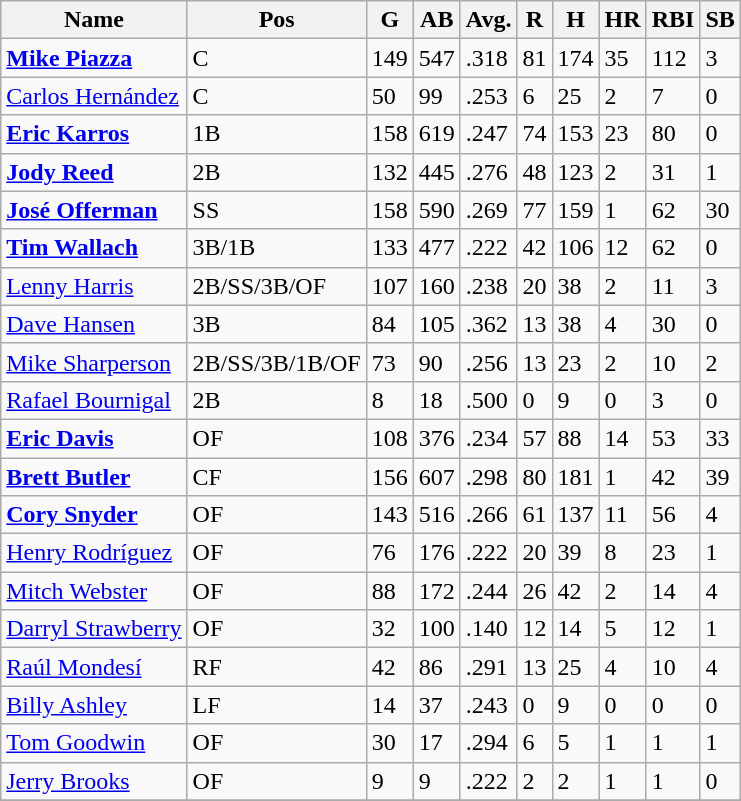<table class="wikitable sortable" style="text-align:left">
<tr>
<th>Name</th>
<th>Pos</th>
<th>G</th>
<th>AB</th>
<th>Avg.</th>
<th>R</th>
<th>H</th>
<th>HR</th>
<th>RBI</th>
<th>SB</th>
</tr>
<tr>
<td><strong><a href='#'>Mike Piazza</a></strong></td>
<td>C</td>
<td>149</td>
<td>547</td>
<td>.318</td>
<td>81</td>
<td>174</td>
<td>35</td>
<td>112</td>
<td>3</td>
</tr>
<tr>
<td><a href='#'>Carlos Hernández</a></td>
<td>C</td>
<td>50</td>
<td>99</td>
<td>.253</td>
<td>6</td>
<td>25</td>
<td>2</td>
<td>7</td>
<td>0</td>
</tr>
<tr>
<td><strong><a href='#'>Eric Karros</a></strong></td>
<td>1B</td>
<td>158</td>
<td>619</td>
<td>.247</td>
<td>74</td>
<td>153</td>
<td>23</td>
<td>80</td>
<td>0</td>
</tr>
<tr>
<td><strong><a href='#'>Jody Reed</a></strong></td>
<td>2B</td>
<td>132</td>
<td>445</td>
<td>.276</td>
<td>48</td>
<td>123</td>
<td>2</td>
<td>31</td>
<td>1</td>
</tr>
<tr>
<td><strong><a href='#'>José Offerman</a>	</strong></td>
<td>SS</td>
<td>158</td>
<td>590</td>
<td>.269</td>
<td>77</td>
<td>159</td>
<td>1</td>
<td>62</td>
<td>30</td>
</tr>
<tr>
<td><strong><a href='#'>Tim Wallach</a></strong></td>
<td>3B/1B</td>
<td>133</td>
<td>477</td>
<td>.222</td>
<td>42</td>
<td>106</td>
<td>12</td>
<td>62</td>
<td>0</td>
</tr>
<tr>
<td><a href='#'>Lenny Harris</a></td>
<td>2B/SS/3B/OF</td>
<td>107</td>
<td>160</td>
<td>.238</td>
<td>20</td>
<td>38</td>
<td>2</td>
<td>11</td>
<td>3</td>
</tr>
<tr>
<td><a href='#'>Dave Hansen</a></td>
<td>3B</td>
<td>84</td>
<td>105</td>
<td>.362</td>
<td>13</td>
<td>38</td>
<td>4</td>
<td>30</td>
<td>0</td>
</tr>
<tr>
<td><a href='#'>Mike Sharperson</a></td>
<td>2B/SS/3B/1B/OF</td>
<td>73</td>
<td>90</td>
<td>.256</td>
<td>13</td>
<td>23</td>
<td>2</td>
<td>10</td>
<td>2</td>
</tr>
<tr>
<td><a href='#'>Rafael Bournigal</a></td>
<td>2B</td>
<td>8</td>
<td>18</td>
<td>.500</td>
<td>0</td>
<td>9</td>
<td>0</td>
<td>3</td>
<td>0</td>
</tr>
<tr>
<td><strong><a href='#'>Eric Davis</a></strong></td>
<td>OF</td>
<td>108</td>
<td>376</td>
<td>.234</td>
<td>57</td>
<td>88</td>
<td>14</td>
<td>53</td>
<td>33</td>
</tr>
<tr>
<td><strong><a href='#'>Brett Butler</a></strong></td>
<td>CF</td>
<td>156</td>
<td>607</td>
<td>.298</td>
<td>80</td>
<td>181</td>
<td>1</td>
<td>42</td>
<td>39</td>
</tr>
<tr>
<td><strong><a href='#'>Cory Snyder</a></strong></td>
<td>OF</td>
<td>143</td>
<td>516</td>
<td>.266</td>
<td>61</td>
<td>137</td>
<td>11</td>
<td>56</td>
<td>4</td>
</tr>
<tr>
<td><a href='#'>Henry Rodríguez</a></td>
<td>OF</td>
<td>76</td>
<td>176</td>
<td>.222</td>
<td>20</td>
<td>39</td>
<td>8</td>
<td>23</td>
<td>1</td>
</tr>
<tr>
<td><a href='#'>Mitch Webster</a></td>
<td>OF</td>
<td>88</td>
<td>172</td>
<td>.244</td>
<td>26</td>
<td>42</td>
<td>2</td>
<td>14</td>
<td>4</td>
</tr>
<tr>
<td><a href='#'>Darryl Strawberry</a></td>
<td>OF</td>
<td>32</td>
<td>100</td>
<td>.140</td>
<td>12</td>
<td>14</td>
<td>5</td>
<td>12</td>
<td>1</td>
</tr>
<tr>
<td><a href='#'>Raúl Mondesí</a></td>
<td>RF</td>
<td>42</td>
<td>86</td>
<td>.291</td>
<td>13</td>
<td>25</td>
<td>4</td>
<td>10</td>
<td>4</td>
</tr>
<tr>
<td><a href='#'>Billy Ashley</a></td>
<td>LF</td>
<td>14</td>
<td>37</td>
<td>.243</td>
<td>0</td>
<td>9</td>
<td>0</td>
<td>0</td>
<td>0</td>
</tr>
<tr>
<td><a href='#'>Tom Goodwin</a></td>
<td>OF</td>
<td>30</td>
<td>17</td>
<td>.294</td>
<td>6</td>
<td>5</td>
<td>1</td>
<td>1</td>
<td>1</td>
</tr>
<tr>
<td><a href='#'>Jerry Brooks</a></td>
<td>OF</td>
<td>9</td>
<td>9</td>
<td>.222</td>
<td>2</td>
<td>2</td>
<td>1</td>
<td>1</td>
<td>0</td>
</tr>
<tr>
</tr>
</table>
